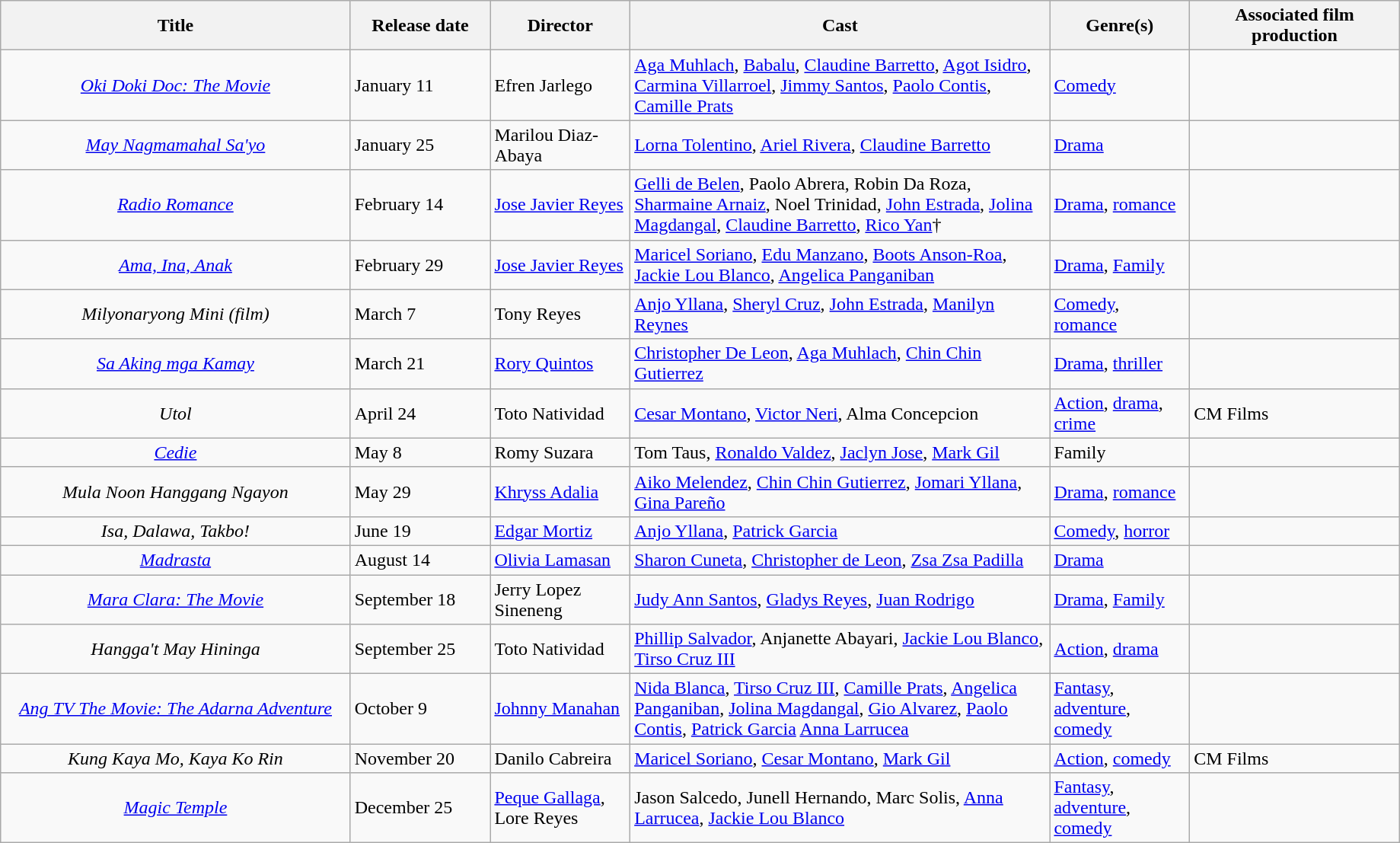<table class="wikitable" style="width:97%">
<tr>
<th style="width:25%;">Title</th>
<th style="width:10%;">Release date</th>
<th style="width:10%;">Director</th>
<th style="width:30%;">Cast</th>
<th style="width:10%;">Genre(s)</th>
<th style="width:15%;">Associated film production</th>
</tr>
<tr>
<td style="text-align:center;"><em><a href='#'>Oki Doki Doc: The Movie</a></em></td>
<td>January 11</td>
<td>Efren Jarlego</td>
<td><a href='#'>Aga Muhlach</a>, <a href='#'>Babalu</a>, <a href='#'>Claudine Barretto</a>, <a href='#'>Agot Isidro</a>, <a href='#'>Carmina Villarroel</a>, <a href='#'>Jimmy Santos</a>, <a href='#'>Paolo Contis</a>, <a href='#'>Camille Prats</a></td>
<td><a href='#'>Comedy</a></td>
<td></td>
</tr>
<tr>
<td style="text-align:center;"><em><a href='#'>May Nagmamahal Sa'yo</a></em></td>
<td>January 25</td>
<td>Marilou Diaz-Abaya</td>
<td><a href='#'>Lorna Tolentino</a>, <a href='#'>Ariel Rivera</a>, <a href='#'>Claudine Barretto</a></td>
<td><a href='#'>Drama</a></td>
<td></td>
</tr>
<tr>
<td style="text-align:center;"><em><a href='#'>Radio Romance</a></em></td>
<td>February 14</td>
<td><a href='#'>Jose Javier Reyes</a></td>
<td><a href='#'>Gelli de Belen</a>, Paolo Abrera, Robin Da Roza, <a href='#'>Sharmaine Arnaiz</a>, Noel Trinidad, <a href='#'>John Estrada</a>, <a href='#'>Jolina Magdangal</a>, <a href='#'>Claudine Barretto</a>, <a href='#'>Rico Yan</a>†</td>
<td><a href='#'>Drama</a>, <a href='#'>romance</a></td>
<td></td>
</tr>
<tr>
<td style="text-align:center;"><em><a href='#'>Ama, Ina, Anak</a></em></td>
<td>February 29</td>
<td><a href='#'>Jose Javier Reyes</a></td>
<td><a href='#'>Maricel Soriano</a>, <a href='#'>Edu Manzano</a>, <a href='#'>Boots Anson-Roa</a>, <a href='#'>Jackie Lou Blanco</a>, <a href='#'>Angelica Panganiban</a></td>
<td><a href='#'>Drama</a>, <a href='#'>Family</a></td>
<td></td>
</tr>
<tr>
<td style="text-align:center;"><em>Milyonaryong Mini (film)</em></td>
<td>March 7</td>
<td>Tony Reyes</td>
<td><a href='#'>Anjo Yllana</a>, <a href='#'>Sheryl Cruz</a>, <a href='#'>John Estrada</a>, <a href='#'>Manilyn Reynes</a></td>
<td><a href='#'>Comedy</a>, <a href='#'>romance</a></td>
<td></td>
</tr>
<tr>
<td style="text-align:center;"><em><a href='#'>Sa Aking mga Kamay</a></em></td>
<td>March 21</td>
<td><a href='#'>Rory Quintos</a></td>
<td><a href='#'>Christopher De Leon</a>, <a href='#'>Aga Muhlach</a>, <a href='#'>Chin Chin Gutierrez</a></td>
<td><a href='#'>Drama</a>, <a href='#'>thriller</a></td>
<td></td>
</tr>
<tr>
<td style="text-align:center;"><em>Utol</em></td>
<td>April 24</td>
<td>Toto Natividad</td>
<td><a href='#'>Cesar Montano</a>, <a href='#'>Victor Neri</a>, Alma Concepcion</td>
<td><a href='#'>Action</a>, <a href='#'>drama</a>, <a href='#'>crime</a></td>
<td>CM Films</td>
</tr>
<tr>
<td style="text-align:center;"><em><a href='#'>Cedie</a></em></td>
<td>May 8</td>
<td>Romy Suzara</td>
<td>Tom Taus, <a href='#'>Ronaldo Valdez</a>, <a href='#'>Jaclyn Jose</a>, <a href='#'>Mark Gil</a></td>
<td>Family</td>
<td></td>
</tr>
<tr>
<td style="text-align:center;"><em>Mula Noon Hanggang Ngayon</em></td>
<td>May 29</td>
<td><a href='#'>Khryss Adalia</a></td>
<td><a href='#'>Aiko Melendez</a>, <a href='#'>Chin Chin Gutierrez</a>, <a href='#'>Jomari Yllana</a>, <a href='#'>Gina Pareño</a></td>
<td><a href='#'>Drama</a>, <a href='#'>romance</a></td>
<td></td>
</tr>
<tr>
<td style="text-align:center;"><em>Isa, Dalawa, Takbo!</em></td>
<td>June 19</td>
<td><a href='#'>Edgar Mortiz</a></td>
<td><a href='#'>Anjo Yllana</a>, <a href='#'>Patrick Garcia</a></td>
<td><a href='#'>Comedy</a>, <a href='#'>horror</a></td>
<td></td>
</tr>
<tr>
<td style="text-align:center;"><em><a href='#'>Madrasta</a></em></td>
<td>August 14</td>
<td><a href='#'>Olivia Lamasan</a></td>
<td><a href='#'>Sharon Cuneta</a>, <a href='#'>Christopher de Leon</a>, <a href='#'>Zsa Zsa Padilla</a></td>
<td><a href='#'>Drama</a></td>
<td></td>
</tr>
<tr>
<td style="text-align:center;"><em><a href='#'>Mara Clara: The Movie</a></em></td>
<td>September 18</td>
<td>Jerry Lopez Sineneng</td>
<td><a href='#'>Judy Ann Santos</a>, <a href='#'>Gladys Reyes</a>, <a href='#'>Juan Rodrigo</a></td>
<td><a href='#'>Drama</a>, <a href='#'>Family</a></td>
<td></td>
</tr>
<tr>
<td style="text-align:center;"><em>Hangga't May Hininga</em></td>
<td>September 25</td>
<td>Toto Natividad</td>
<td><a href='#'>Phillip Salvador</a>, Anjanette Abayari, <a href='#'>Jackie Lou Blanco</a>, <a href='#'>Tirso Cruz III</a></td>
<td><a href='#'>Action</a>, <a href='#'>drama</a></td>
<td></td>
</tr>
<tr>
<td style="text-align:center;"><em><a href='#'>Ang TV The Movie: The Adarna Adventure</a></em></td>
<td>October 9</td>
<td><a href='#'>Johnny Manahan</a></td>
<td><a href='#'>Nida Blanca</a>, <a href='#'>Tirso Cruz III</a>, <a href='#'>Camille Prats</a>, <a href='#'>Angelica Panganiban</a>, <a href='#'>Jolina Magdangal</a>, <a href='#'>Gio Alvarez</a>, <a href='#'>Paolo Contis</a>, <a href='#'>Patrick Garcia</a> <a href='#'>Anna Larrucea</a></td>
<td><a href='#'>Fantasy</a>, <a href='#'>adventure</a>, <a href='#'>comedy</a></td>
<td></td>
</tr>
<tr>
<td style="text-align:center;"><em>Kung Kaya Mo, Kaya Ko Rin</em></td>
<td>November 20</td>
<td>Danilo Cabreira</td>
<td><a href='#'>Maricel Soriano</a>, <a href='#'>Cesar Montano</a>, <a href='#'>Mark Gil</a></td>
<td><a href='#'>Action</a>, <a href='#'>comedy</a></td>
<td>CM Films</td>
</tr>
<tr>
<td style="text-align:center;"><em><a href='#'>Magic Temple</a></em></td>
<td>December 25</td>
<td><a href='#'>Peque Gallaga</a>, Lore Reyes</td>
<td>Jason Salcedo, Junell Hernando, Marc Solis, <a href='#'>Anna Larrucea</a>, <a href='#'>Jackie Lou Blanco</a></td>
<td><a href='#'>Fantasy</a>, <a href='#'>adventure</a>, <a href='#'>comedy</a></td>
<td></td>
</tr>
</table>
